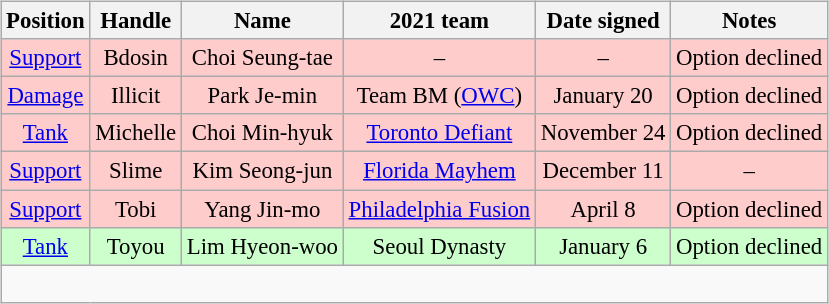<table class="wikitable sortable" align="right" style="text-align:center; font-size:95%;">
<tr>
<th>Position</th>
<th>Handle</th>
<th>Name</th>
<th>2021 team</th>
<th>Date signed</th>
<th>Notes</th>
</tr>
<tr style="background:#fcc;">
<td><a href='#'>Support</a></td>
<td>Bdosin</td>
<td>Choi Seung-tae</td>
<td>–</td>
<td>–</td>
<td>Option declined</td>
</tr>
<tr style="background:#fcc;">
<td><a href='#'>Damage</a></td>
<td>Illicit</td>
<td>Park Je-min</td>
<td>Team BM (<a href='#'>OWC</a>)</td>
<td>January 20</td>
<td>Option declined</td>
</tr>
<tr style="background:#fcc;">
<td><a href='#'>Tank</a></td>
<td>Michelle</td>
<td>Choi Min-hyuk</td>
<td><a href='#'>Toronto Defiant</a></td>
<td>November 24</td>
<td>Option declined</td>
</tr>
<tr style="background:#fcc;">
<td><a href='#'>Support</a></td>
<td>Slime</td>
<td>Kim Seong-jun</td>
<td><a href='#'>Florida Mayhem</a></td>
<td>December 11</td>
<td>–</td>
</tr>
<tr style="background:#fcc;">
<td><a href='#'>Support</a></td>
<td>Tobi</td>
<td>Yang Jin-mo</td>
<td><a href='#'>Philadelphia Fusion</a></td>
<td>April 8</td>
<td>Option declined</td>
</tr>
<tr style="background:#cfc;">
<td><a href='#'>Tank</a></td>
<td>Toyou</td>
<td>Lim Hyeon-woo</td>
<td>Seoul Dynasty</td>
<td>January 6</td>
<td>Option declined</td>
</tr>
<tr class="sortbottom">
<td colspan="6"><br></td>
</tr>
</table>
